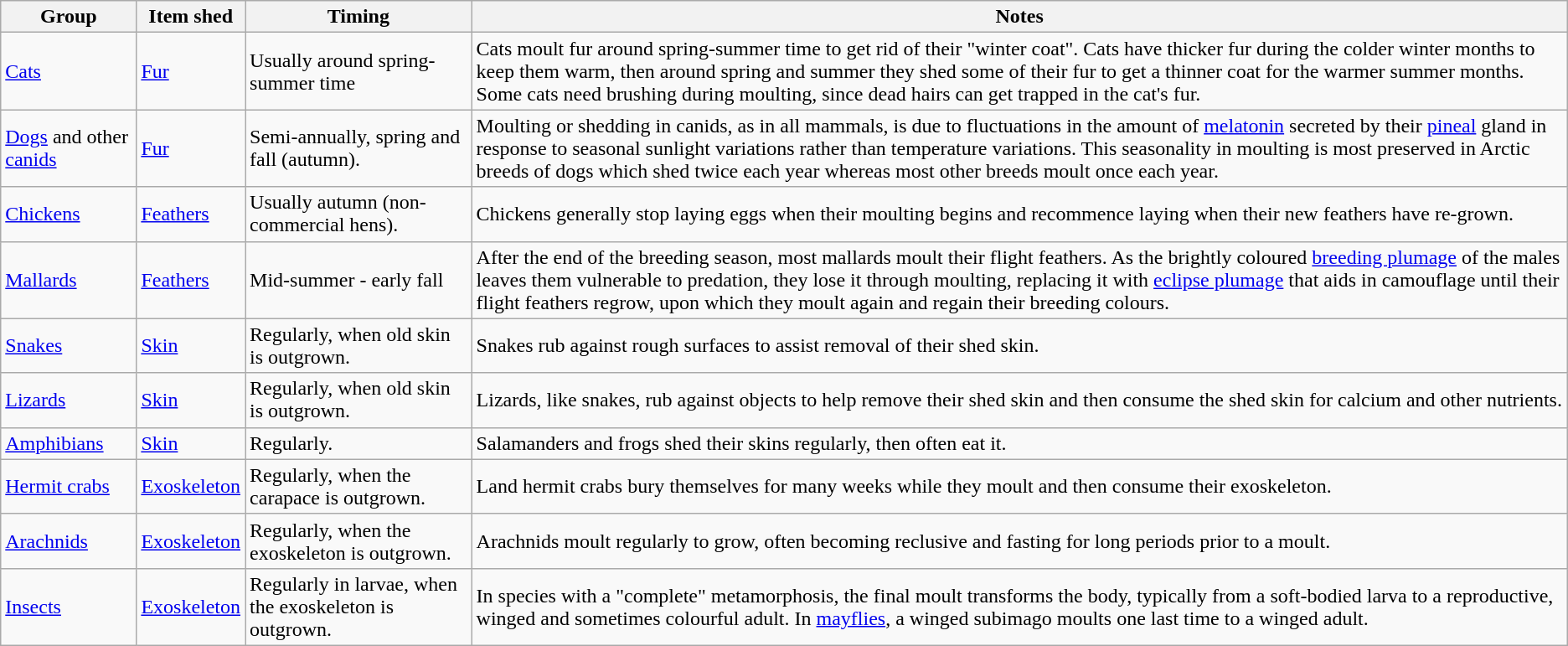<table class="wikitable sortable">
<tr>
<th>Group</th>
<th>Item shed</th>
<th>Timing</th>
<th>Notes</th>
</tr>
<tr>
<td><a href='#'>Cats</a></td>
<td><a href='#'>Fur</a></td>
<td>Usually around spring-summer time</td>
<td>Cats moult fur around spring-summer time to get rid of their "winter coat". Cats have thicker fur during the colder winter months to keep them warm, then around spring and summer they shed some of their fur to get a thinner coat for the warmer summer months. Some cats need brushing during moulting, since dead hairs can get trapped in the cat's fur.</td>
</tr>
<tr>
<td><a href='#'>Dogs</a> and other <a href='#'>canids</a></td>
<td><a href='#'>Fur</a></td>
<td>Semi-annually, spring and fall (autumn).</td>
<td>Moulting or shedding in canids, as in all mammals, is due to fluctuations in the amount of <a href='#'>melatonin</a> secreted by their <a href='#'>pineal</a> gland in response to seasonal sunlight variations rather than temperature variations. This seasonality in moulting is most preserved in Arctic breeds of dogs which shed twice each year whereas most other breeds moult once each year.</td>
</tr>
<tr>
<td><a href='#'>Chickens</a></td>
<td><a href='#'>Feathers</a></td>
<td>Usually autumn (non-commercial hens).</td>
<td>Chickens generally stop laying eggs when their moulting begins and recommence laying when their new feathers have re-grown.</td>
</tr>
<tr>
<td><a href='#'>Mallards</a></td>
<td><a href='#'>Feathers</a></td>
<td>Mid-summer - early fall</td>
<td>After the end of the breeding season, most mallards moult their flight feathers. As the brightly coloured <a href='#'>breeding plumage</a> of the males leaves them vulnerable to predation, they lose it through moulting, replacing it with <a href='#'>eclipse plumage</a> that aids in camouflage until their flight feathers regrow, upon which they moult again and regain their breeding colours.</td>
</tr>
<tr>
<td><a href='#'>Snakes</a></td>
<td><a href='#'>Skin</a></td>
<td>Regularly, when old skin is outgrown.</td>
<td>Snakes rub against rough surfaces to assist removal of their shed skin.</td>
</tr>
<tr>
<td><a href='#'>Lizards</a></td>
<td><a href='#'>Skin</a></td>
<td>Regularly, when old skin is outgrown.</td>
<td>Lizards, like snakes, rub against objects to help remove their shed skin and then consume the shed skin for calcium and other nutrients.</td>
</tr>
<tr>
<td><a href='#'>Amphibians</a></td>
<td><a href='#'>Skin</a></td>
<td>Regularly.</td>
<td>Salamanders and frogs shed their skins regularly, then often eat it.</td>
</tr>
<tr>
<td><a href='#'>Hermit crabs</a></td>
<td><a href='#'>Exoskeleton</a></td>
<td>Regularly, when the carapace is outgrown.</td>
<td>Land hermit crabs bury themselves for many weeks while they moult and then consume their exoskeleton.</td>
</tr>
<tr>
<td><a href='#'>Arachnids</a></td>
<td><a href='#'>Exoskeleton</a></td>
<td>Regularly, when the exoskeleton is outgrown.</td>
<td>Arachnids moult regularly to grow, often becoming reclusive and fasting for long periods prior to a moult.</td>
</tr>
<tr>
<td><a href='#'>Insects</a></td>
<td><a href='#'>Exoskeleton</a></td>
<td>Regularly in larvae, when the exoskeleton is outgrown.</td>
<td>In species with a "complete" metamorphosis, the final moult transforms the body, typically from a soft-bodied larva to a reproductive, winged and sometimes colourful adult. In <a href='#'>mayflies</a>, a winged subimago moults one last time to a winged adult.</td>
</tr>
</table>
